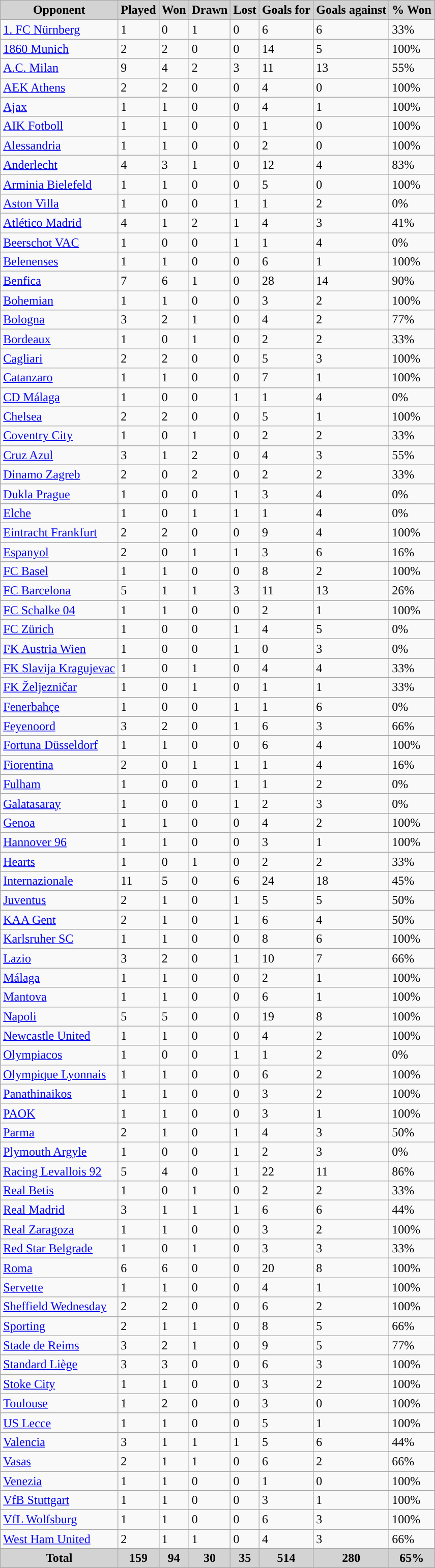<table class="wikitable sortable">
<tr>
<th style="background:lightgrey; width="200">Opponent</th>
<th style="background:lightgrey; width="70">Played</th>
<th style="background:lightgrey; width="70">Won</th>
<th style="background:lightgrey; width="70">Drawn</th>
<th style="background:lightgrey; width="70">Lost</th>
<th style="background:lightgrey; width="70">Goals for</th>
<th style="background:lightgrey; width="70">Goals against</th>
<th style="background:lightgrey; width="70">% Won</th>
</tr>
<tr align="left">
<td> <a href='#'>1. FC Nürnberg</a></td>
<td>1</td>
<td>0</td>
<td>1</td>
<td>0</td>
<td>6</td>
<td>6</td>
<td>33%</td>
</tr>
<tr align="left">
<td> <a href='#'>1860 Munich</a></td>
<td>2</td>
<td>2</td>
<td>0</td>
<td>0</td>
<td>14</td>
<td>5</td>
<td>100%</td>
</tr>
<tr align="left">
<td> <a href='#'>A.C. Milan</a></td>
<td>9</td>
<td>4</td>
<td>2</td>
<td>3</td>
<td>11</td>
<td>13</td>
<td>55%</td>
</tr>
<tr align="left">
<td> <a href='#'>AEK Athens</a></td>
<td>2</td>
<td>2</td>
<td>0</td>
<td>0</td>
<td>4</td>
<td>0</td>
<td>100%</td>
</tr>
<tr align="left">
<td> <a href='#'>Ajax</a></td>
<td>1</td>
<td>1</td>
<td>0</td>
<td>0</td>
<td>4</td>
<td>1</td>
<td>100%</td>
</tr>
<tr align="left">
<td> <a href='#'>AIK Fotboll</a></td>
<td>1</td>
<td>1</td>
<td>0</td>
<td>0</td>
<td>1</td>
<td>0</td>
<td>100%</td>
</tr>
<tr align="left">
<td> <a href='#'>Alessandria</a></td>
<td>1</td>
<td>1</td>
<td>0</td>
<td>0</td>
<td>2</td>
<td>0</td>
<td>100%</td>
</tr>
<tr align="left">
<td> <a href='#'>Anderlecht</a></td>
<td>4</td>
<td>3</td>
<td>1</td>
<td>0</td>
<td>12</td>
<td>4</td>
<td>83%</td>
</tr>
<tr align="left">
<td> <a href='#'>Arminia Bielefeld</a></td>
<td>1</td>
<td>1</td>
<td>0</td>
<td>0</td>
<td>5</td>
<td>0</td>
<td>100%</td>
</tr>
<tr align="left">
<td> <a href='#'>Aston Villa</a></td>
<td>1</td>
<td>0</td>
<td>0</td>
<td>1</td>
<td>1</td>
<td>2</td>
<td>0%</td>
</tr>
<tr align="left">
<td> <a href='#'>Atlético Madrid</a></td>
<td>4</td>
<td>1</td>
<td>2</td>
<td>1</td>
<td>4</td>
<td>3</td>
<td>41%</td>
</tr>
<tr align="left">
<td> <a href='#'>Beerschot VAC</a></td>
<td>1</td>
<td>0</td>
<td>0</td>
<td>1</td>
<td>1</td>
<td>4</td>
<td>0%</td>
</tr>
<tr align="left">
<td> <a href='#'>Belenenses</a></td>
<td>1</td>
<td>1</td>
<td>0</td>
<td>0</td>
<td>6</td>
<td>1</td>
<td>100%</td>
</tr>
<tr align="left">
<td> <a href='#'>Benfica</a></td>
<td>7</td>
<td>6</td>
<td>1</td>
<td>0</td>
<td>28</td>
<td>14</td>
<td>90%</td>
</tr>
<tr align="left">
<td> <a href='#'>Bohemian</a></td>
<td>1</td>
<td>1</td>
<td>0</td>
<td>0</td>
<td>3</td>
<td>2</td>
<td>100%</td>
</tr>
<tr align="left">
<td> <a href='#'>Bologna</a></td>
<td>3</td>
<td>2</td>
<td>1</td>
<td>0</td>
<td>4</td>
<td>2</td>
<td>77%</td>
</tr>
<tr align="left">
<td> <a href='#'>Bordeaux</a></td>
<td>1</td>
<td>0</td>
<td>1</td>
<td>0</td>
<td>2</td>
<td>2</td>
<td>33%</td>
</tr>
<tr align="left">
<td> <a href='#'>Cagliari</a></td>
<td>2</td>
<td>2</td>
<td>0</td>
<td>0</td>
<td>5</td>
<td>3</td>
<td>100%</td>
</tr>
<tr align="left">
<td> <a href='#'>Catanzaro</a></td>
<td>1</td>
<td>1</td>
<td>0</td>
<td>0</td>
<td>7</td>
<td>1</td>
<td>100%</td>
</tr>
<tr align="left">
<td> <a href='#'>CD Málaga</a></td>
<td>1</td>
<td>0</td>
<td>0</td>
<td>1</td>
<td>1</td>
<td>4</td>
<td>0%</td>
</tr>
<tr align="left">
<td> <a href='#'>Chelsea</a></td>
<td>2</td>
<td>2</td>
<td>0</td>
<td>0</td>
<td>5</td>
<td>1</td>
<td>100%</td>
</tr>
<tr align="left">
<td> <a href='#'>Coventry City</a></td>
<td>1</td>
<td>0</td>
<td>1</td>
<td>0</td>
<td>2</td>
<td>2</td>
<td>33%</td>
</tr>
<tr align="left">
<td> <a href='#'>Cruz Azul</a></td>
<td>3</td>
<td>1</td>
<td>2</td>
<td>0</td>
<td>4</td>
<td>3</td>
<td>55%</td>
</tr>
<tr align="left">
<td> <a href='#'>Dinamo Zagreb</a></td>
<td>2</td>
<td>0</td>
<td>2</td>
<td>0</td>
<td>2</td>
<td>2</td>
<td>33%</td>
</tr>
<tr align="left">
<td> <a href='#'>Dukla Prague</a></td>
<td>1</td>
<td>0</td>
<td>0</td>
<td>1</td>
<td>3</td>
<td>4</td>
<td>0%</td>
</tr>
<tr align="left">
<td> <a href='#'>Elche</a></td>
<td>1</td>
<td>0</td>
<td>1</td>
<td>1</td>
<td>1</td>
<td>4</td>
<td>0%</td>
</tr>
<tr align="left">
<td> <a href='#'>Eintracht Frankfurt</a></td>
<td>2</td>
<td>2</td>
<td>0</td>
<td>0</td>
<td>9</td>
<td>4</td>
<td>100%</td>
</tr>
<tr align="left">
<td> <a href='#'>Espanyol</a></td>
<td>2</td>
<td>0</td>
<td>1</td>
<td>1</td>
<td>3</td>
<td>6</td>
<td>16%</td>
</tr>
<tr align="left">
<td> <a href='#'>FC Basel</a></td>
<td>1</td>
<td>1</td>
<td>0</td>
<td>0</td>
<td>8</td>
<td>2</td>
<td>100%</td>
</tr>
<tr align="left">
<td> <a href='#'>FC Barcelona</a></td>
<td>5</td>
<td>1</td>
<td>1</td>
<td>3</td>
<td>11</td>
<td>13</td>
<td>26%</td>
</tr>
<tr align="left">
<td> <a href='#'>FC Schalke 04</a></td>
<td>1</td>
<td>1</td>
<td>0</td>
<td>0</td>
<td>2</td>
<td>1</td>
<td>100%</td>
</tr>
<tr align="left">
<td> <a href='#'>FC Zürich</a></td>
<td>1</td>
<td>0</td>
<td>0</td>
<td>1</td>
<td>4</td>
<td>5</td>
<td>0%</td>
</tr>
<tr align="left">
<td> <a href='#'>FK Austria Wien</a></td>
<td>1</td>
<td>0</td>
<td>0</td>
<td>1</td>
<td>0</td>
<td>3</td>
<td>0%</td>
</tr>
<tr align="left">
<td> <a href='#'>FK Slavija Kragujevac</a></td>
<td>1</td>
<td>0</td>
<td>1</td>
<td>0</td>
<td>4</td>
<td>4</td>
<td>33%</td>
</tr>
<tr align="left">
<td> <a href='#'>FK Željezničar</a></td>
<td>1</td>
<td>0</td>
<td>1</td>
<td>0</td>
<td>1</td>
<td>1</td>
<td>33%</td>
</tr>
<tr align="left">
<td> <a href='#'>Fenerbahçe</a></td>
<td>1</td>
<td>0</td>
<td>0</td>
<td>1</td>
<td>1</td>
<td>6</td>
<td>0%</td>
</tr>
<tr align="left">
<td> <a href='#'>Feyenoord</a></td>
<td>3</td>
<td>2</td>
<td>0</td>
<td>1</td>
<td>6</td>
<td>3</td>
<td>66%</td>
</tr>
<tr align="left">
<td> <a href='#'>Fortuna Düsseldorf</a></td>
<td>1</td>
<td>1</td>
<td>0</td>
<td>0</td>
<td>6</td>
<td>4</td>
<td>100%</td>
</tr>
<tr align="left">
<td> <a href='#'>Fiorentina</a></td>
<td>2</td>
<td>0</td>
<td>1</td>
<td>1</td>
<td>1</td>
<td>4</td>
<td>16%</td>
</tr>
<tr align="left">
<td> <a href='#'>Fulham</a></td>
<td>1</td>
<td>0</td>
<td>0</td>
<td>1</td>
<td>1</td>
<td>2</td>
<td>0%</td>
</tr>
<tr align="left">
<td> <a href='#'>Galatasaray</a></td>
<td>1</td>
<td>0</td>
<td>0</td>
<td>1</td>
<td>2</td>
<td>3</td>
<td>0%</td>
</tr>
<tr align="left">
<td> <a href='#'>Genoa</a></td>
<td>1</td>
<td>1</td>
<td>0</td>
<td>0</td>
<td>4</td>
<td>2</td>
<td>100%</td>
</tr>
<tr align="left">
<td> <a href='#'>Hannover 96</a></td>
<td>1</td>
<td>1</td>
<td>0</td>
<td>0</td>
<td>3</td>
<td>1</td>
<td>100%</td>
</tr>
<tr align="left">
<td> <a href='#'>Hearts</a></td>
<td>1</td>
<td>0</td>
<td>1</td>
<td>0</td>
<td>2</td>
<td>2</td>
<td>33%</td>
</tr>
<tr align="left">
<td> <a href='#'>Internazionale</a></td>
<td>11</td>
<td>5</td>
<td>0</td>
<td>6</td>
<td>24</td>
<td>18</td>
<td>45%</td>
</tr>
<tr align="left">
<td> <a href='#'>Juventus</a></td>
<td>2</td>
<td>1</td>
<td>0</td>
<td>1</td>
<td>5</td>
<td>5</td>
<td>50%</td>
</tr>
<tr align="left">
<td> <a href='#'>KAA Gent</a></td>
<td>2</td>
<td>1</td>
<td>0</td>
<td>1</td>
<td>6</td>
<td>4</td>
<td>50%</td>
</tr>
<tr align="left">
<td> <a href='#'>Karlsruher SC</a></td>
<td>1</td>
<td>1</td>
<td>0</td>
<td>0</td>
<td>8</td>
<td>6</td>
<td>100%</td>
</tr>
<tr align="left">
<td> <a href='#'>Lazio</a></td>
<td>3</td>
<td>2</td>
<td>0</td>
<td>1</td>
<td>10</td>
<td>7</td>
<td>66%</td>
</tr>
<tr align="left">
<td> <a href='#'>Málaga</a></td>
<td>1</td>
<td>1</td>
<td>0</td>
<td>0</td>
<td>2</td>
<td>1</td>
<td>100%</td>
</tr>
<tr align="left">
<td> <a href='#'>Mantova</a></td>
<td>1</td>
<td>1</td>
<td>0</td>
<td>0</td>
<td>6</td>
<td>1</td>
<td>100%</td>
</tr>
<tr align="left">
<td> <a href='#'>Napoli</a></td>
<td>5</td>
<td>5</td>
<td>0</td>
<td>0</td>
<td>19</td>
<td>8</td>
<td>100%</td>
</tr>
<tr align="left">
<td> <a href='#'>Newcastle United</a></td>
<td>1</td>
<td>1</td>
<td>0</td>
<td>0</td>
<td>4</td>
<td>2</td>
<td>100%</td>
</tr>
<tr align="left">
<td> <a href='#'>Olympiacos</a></td>
<td>1</td>
<td>0</td>
<td>0</td>
<td>1</td>
<td>1</td>
<td>2</td>
<td>0%</td>
</tr>
<tr align="left">
<td> <a href='#'>Olympique Lyonnais</a></td>
<td>1</td>
<td>1</td>
<td>0</td>
<td>0</td>
<td>6</td>
<td>2</td>
<td>100%</td>
</tr>
<tr align="left">
<td> <a href='#'>Panathinaikos</a></td>
<td>1</td>
<td>1</td>
<td>0</td>
<td>0</td>
<td>3</td>
<td>2</td>
<td>100%</td>
</tr>
<tr align="left">
<td> <a href='#'>PAOK</a></td>
<td>1</td>
<td>1</td>
<td>0</td>
<td>0</td>
<td>3</td>
<td>1</td>
<td>100%</td>
</tr>
<tr align="left">
<td> <a href='#'>Parma</a></td>
<td>2</td>
<td>1</td>
<td>0</td>
<td>1</td>
<td>4</td>
<td>3</td>
<td>50%</td>
</tr>
<tr align="left">
<td> <a href='#'>Plymouth Argyle</a></td>
<td>1</td>
<td>0</td>
<td>0</td>
<td>1</td>
<td>2</td>
<td>3</td>
<td>0%</td>
</tr>
<tr align="left">
<td> <a href='#'>Racing Levallois 92</a></td>
<td>5</td>
<td>4</td>
<td>0</td>
<td>1</td>
<td>22</td>
<td>11</td>
<td>86%</td>
</tr>
<tr align="left">
<td> <a href='#'>Real Betis</a></td>
<td>1</td>
<td>0</td>
<td>1</td>
<td>0</td>
<td>2</td>
<td>2</td>
<td>33%</td>
</tr>
<tr align="left">
<td> <a href='#'>Real Madrid</a></td>
<td>3</td>
<td>1</td>
<td>1</td>
<td>1</td>
<td>6</td>
<td>6</td>
<td>44%</td>
</tr>
<tr align="left">
<td> <a href='#'>Real Zaragoza</a></td>
<td>1</td>
<td>1</td>
<td>0</td>
<td>0</td>
<td>3</td>
<td>2</td>
<td>100%</td>
</tr>
<tr align="left">
<td> <a href='#'>Red Star Belgrade</a></td>
<td>1</td>
<td>0</td>
<td>1</td>
<td>0</td>
<td>3</td>
<td>3</td>
<td>33%</td>
</tr>
<tr align="left">
<td> <a href='#'>Roma</a></td>
<td>6</td>
<td>6</td>
<td>0</td>
<td>0</td>
<td>20</td>
<td>8</td>
<td>100%</td>
</tr>
<tr align="left">
<td> <a href='#'>Servette</a></td>
<td>1</td>
<td>1</td>
<td>0</td>
<td>0</td>
<td>4</td>
<td>1</td>
<td>100%</td>
</tr>
<tr align="left">
<td> <a href='#'>Sheffield Wednesday</a></td>
<td>2</td>
<td>2</td>
<td>0</td>
<td>0</td>
<td>6</td>
<td>2</td>
<td>100%</td>
</tr>
<tr align="left">
<td> <a href='#'>Sporting</a></td>
<td>2</td>
<td>1</td>
<td>1</td>
<td>0</td>
<td>8</td>
<td>5</td>
<td>66%</td>
</tr>
<tr align="left">
<td> <a href='#'>Stade de Reims</a></td>
<td>3</td>
<td>2</td>
<td>1</td>
<td>0</td>
<td>9</td>
<td>5</td>
<td>77%</td>
</tr>
<tr align="left">
<td> <a href='#'>Standard Liège</a></td>
<td>3</td>
<td>3</td>
<td>0</td>
<td>0</td>
<td>6</td>
<td>3</td>
<td>100%</td>
</tr>
<tr align="left">
<td> <a href='#'>Stoke City</a></td>
<td>1</td>
<td>1</td>
<td>0</td>
<td>0</td>
<td>3</td>
<td>2</td>
<td>100%</td>
</tr>
<tr align="left">
<td> <a href='#'>Toulouse</a></td>
<td>1</td>
<td>2</td>
<td>0</td>
<td>0</td>
<td>3</td>
<td>0</td>
<td>100%</td>
</tr>
<tr align="left">
<td> <a href='#'>US Lecce</a></td>
<td>1</td>
<td>1</td>
<td>0</td>
<td>0</td>
<td>5</td>
<td>1</td>
<td>100%</td>
</tr>
<tr align="left">
<td> <a href='#'>Valencia</a></td>
<td>3</td>
<td>1</td>
<td>1</td>
<td>1</td>
<td>5</td>
<td>6</td>
<td>44%</td>
</tr>
<tr align="left">
<td> <a href='#'>Vasas</a></td>
<td>2</td>
<td>1</td>
<td>1</td>
<td>0</td>
<td>6</td>
<td>2</td>
<td>66%</td>
</tr>
<tr align="left">
<td> <a href='#'>Venezia</a></td>
<td>1</td>
<td>1</td>
<td>0</td>
<td>0</td>
<td>1</td>
<td>0</td>
<td>100%</td>
</tr>
<tr align="left">
<td> <a href='#'>VfB Stuttgart</a></td>
<td>1</td>
<td>1</td>
<td>0</td>
<td>0</td>
<td>3</td>
<td>1</td>
<td>100%</td>
</tr>
<tr align="left">
<td> <a href='#'>VfL Wolfsburg</a></td>
<td>1</td>
<td>1</td>
<td>0</td>
<td>0</td>
<td>6</td>
<td>3</td>
<td>100%</td>
</tr>
<tr align="left">
<td> <a href='#'>West Ham United</a></td>
<td>2</td>
<td>1</td>
<td>1</td>
<td>0</td>
<td>4</td>
<td>3</td>
<td>66%</td>
</tr>
<tr class="sortbottom">
<th style="background:lightgrey;">Total</th>
<th style="background:lightgrey;">159</th>
<th style="background:lightgrey;">94</th>
<th style="background:lightgrey;">30</th>
<th style="background:lightgrey;">35</th>
<th style="background:lightgrey;">514</th>
<th style="background:lightgrey;">280</th>
<th style="background:lightgrey;">65%</th>
</tr>
</table>
